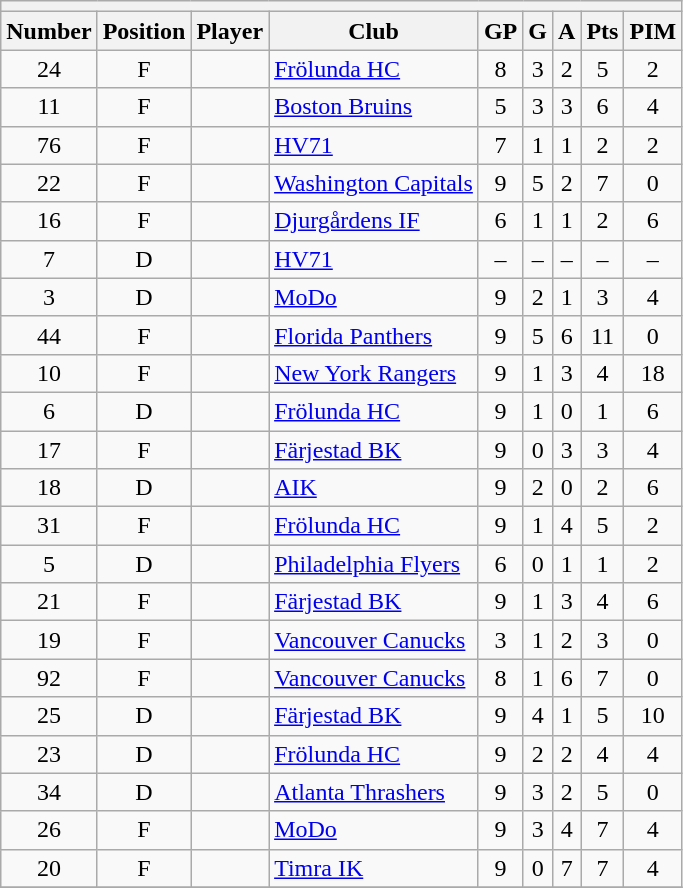<table class="wikitable sortable" style="text-align: center;">
<tr>
<th colspan="9"></th>
</tr>
<tr>
<th>Number</th>
<th>Position</th>
<th>Player</th>
<th>Club</th>
<th>GP</th>
<th>G</th>
<th>A</th>
<th>Pts</th>
<th>PIM</th>
</tr>
<tr>
<td>24</td>
<td>F</td>
<td align=left></td>
<td align=left><a href='#'>Frölunda HC</a></td>
<td>8</td>
<td>3</td>
<td>2</td>
<td>5</td>
<td>2</td>
</tr>
<tr>
<td>11</td>
<td>F</td>
<td align=left></td>
<td align=left><a href='#'>Boston Bruins</a></td>
<td>5</td>
<td>3</td>
<td>3</td>
<td>6</td>
<td>4</td>
</tr>
<tr>
<td>76</td>
<td>F</td>
<td align=left></td>
<td align=left><a href='#'>HV71</a></td>
<td>7</td>
<td>1</td>
<td>1</td>
<td>2</td>
<td>2</td>
</tr>
<tr>
<td>22</td>
<td>F</td>
<td align=left></td>
<td align=left><a href='#'>Washington Capitals</a></td>
<td>9</td>
<td>5</td>
<td>2</td>
<td>7</td>
<td>0</td>
</tr>
<tr>
<td>16</td>
<td>F</td>
<td align=left></td>
<td align=left><a href='#'>Djurgårdens IF</a></td>
<td>6</td>
<td>1</td>
<td>1</td>
<td>2</td>
<td>6</td>
</tr>
<tr>
<td>7</td>
<td>D</td>
<td align=left></td>
<td align=left><a href='#'>HV71</a></td>
<td>–</td>
<td>–</td>
<td>–</td>
<td>–</td>
<td>–</td>
</tr>
<tr>
<td>3</td>
<td>D</td>
<td align=left></td>
<td align=left><a href='#'>MoDo</a></td>
<td>9</td>
<td>2</td>
<td>1</td>
<td>3</td>
<td>4</td>
</tr>
<tr>
<td>44</td>
<td>F</td>
<td align=left></td>
<td align=left><a href='#'>Florida Panthers</a></td>
<td>9</td>
<td>5</td>
<td>6</td>
<td>11</td>
<td>0</td>
</tr>
<tr>
<td>10</td>
<td>F</td>
<td align=left></td>
<td align=left><a href='#'>New York Rangers</a></td>
<td>9</td>
<td>1</td>
<td>3</td>
<td>4</td>
<td>18</td>
</tr>
<tr>
<td>6</td>
<td>D</td>
<td align=left></td>
<td align=left><a href='#'>Frölunda HC</a></td>
<td>9</td>
<td>1</td>
<td>0</td>
<td>1</td>
<td>6</td>
</tr>
<tr>
<td>17</td>
<td>F</td>
<td align=left></td>
<td align=left><a href='#'>Färjestad BK</a></td>
<td>9</td>
<td>0</td>
<td>3</td>
<td>3</td>
<td>4</td>
</tr>
<tr>
<td>18</td>
<td>D</td>
<td align=left></td>
<td align=left><a href='#'>AIK</a></td>
<td>9</td>
<td>2</td>
<td>0</td>
<td>2</td>
<td>6</td>
</tr>
<tr>
<td>31</td>
<td>F</td>
<td align=left></td>
<td align=left><a href='#'>Frölunda HC</a></td>
<td>9</td>
<td>1</td>
<td>4</td>
<td>5</td>
<td>2</td>
</tr>
<tr>
<td>5</td>
<td>D</td>
<td align=left></td>
<td align=left><a href='#'>Philadelphia Flyers</a></td>
<td>6</td>
<td>0</td>
<td>1</td>
<td>1</td>
<td>2</td>
</tr>
<tr>
<td>21</td>
<td>F</td>
<td align=left></td>
<td align=left><a href='#'>Färjestad BK</a></td>
<td>9</td>
<td>1</td>
<td>3</td>
<td>4</td>
<td>6</td>
</tr>
<tr>
<td>19</td>
<td>F</td>
<td align=left></td>
<td align=left><a href='#'>Vancouver Canucks</a></td>
<td>3</td>
<td>1</td>
<td>2</td>
<td>3</td>
<td>0</td>
</tr>
<tr>
<td>92</td>
<td>F</td>
<td align=left></td>
<td align=left><a href='#'>Vancouver Canucks</a></td>
<td>8</td>
<td>1</td>
<td>6</td>
<td>7</td>
<td>0</td>
</tr>
<tr>
<td>25</td>
<td>D</td>
<td align=left></td>
<td align=left><a href='#'>Färjestad BK</a></td>
<td>9</td>
<td>4</td>
<td>1</td>
<td>5</td>
<td>10</td>
</tr>
<tr>
<td>23</td>
<td>D</td>
<td align=left></td>
<td align=left><a href='#'>Frölunda HC</a></td>
<td>9</td>
<td>2</td>
<td>2</td>
<td>4</td>
<td>4</td>
</tr>
<tr>
<td>34</td>
<td>D</td>
<td align=left></td>
<td align=left><a href='#'>Atlanta Thrashers</a></td>
<td>9</td>
<td>3</td>
<td>2</td>
<td>5</td>
<td>0</td>
</tr>
<tr>
<td>26</td>
<td>F</td>
<td align=left></td>
<td align=left><a href='#'>MoDo</a></td>
<td>9</td>
<td>3</td>
<td>4</td>
<td>7</td>
<td>4</td>
</tr>
<tr>
<td>20</td>
<td>F</td>
<td align=left></td>
<td align=left><a href='#'>Timra IK</a></td>
<td>9</td>
<td>0</td>
<td>7</td>
<td>7</td>
<td>4</td>
</tr>
<tr>
</tr>
</table>
